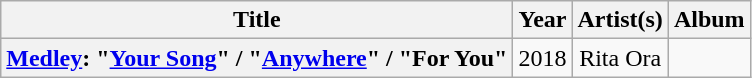<table class="wikitable plainrowheaders" style="text-align:center;">
<tr>
<th scope="col">Title</th>
<th scope="col">Year</th>
<th scope="col">Artist(s)</th>
<th scope="col ">Album</th>
</tr>
<tr>
<th scope="row"><a href='#'>Medley</a>: "<a href='#'>Your Song</a>" / "<a href='#'>Anywhere</a>" / "For You" <br></th>
<td>2018</td>
<td>Rita Ora</td>
<td></td>
</tr>
</table>
